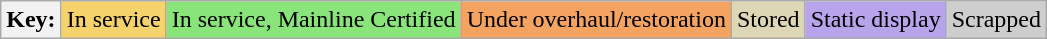<table class="wikitable">
<tr>
<th>Key:</th>
<td bgcolor=#F5D26C>In service</td>
<td bgcolor=#89E579>In service, Mainline Certified</td>
<td bgcolor=#f4a460>Under overhaul/restoration</td>
<td bgcolor=#DED7B6>Stored</td>
<td bgcolor=#B7A4EB>Static display</td>
<td bgcolor=#cecece>Scrapped</td>
</tr>
</table>
